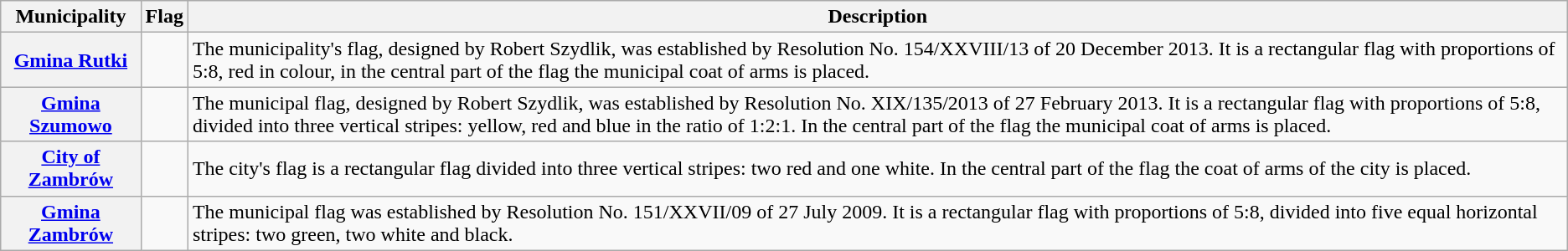<table class="wikitable sortable plainrowheaders">
<tr>
<th scope="col">Municipality</th>
<th scope="col" class="unsortable">Flag</th>
<th scope="col" class="unsortable">Description</th>
</tr>
<tr>
<th scope="row"><a href='#'>Gmina Rutki</a></th>
<td></td>
<td>The municipality's flag, designed by Robert Szydlik, was established by Resolution No. 154/XXVIII/13 of 20 December 2013. It is a rectangular flag with proportions of 5:8, red in colour, in the central part of the flag the municipal coat of arms is placed.</td>
</tr>
<tr>
<th scope="row"><a href='#'>Gmina Szumowo</a></th>
<td></td>
<td>The municipal flag, designed by Robert Szydlik, was established by Resolution No. XIX/135/2013 of 27 February 2013. It is a rectangular flag with proportions of 5:8, divided into three vertical stripes: yellow, red and blue in the ratio of 1:2:1. In the central part of the flag the municipal coat of arms is placed.</td>
</tr>
<tr>
<th scope="row"><a href='#'>City of Zambrów</a></th>
<td></td>
<td>The city's flag is a rectangular flag divided into three vertical stripes: two red and one white. In the central part of the flag the coat of arms of the city is placed.</td>
</tr>
<tr>
<th scope="row"><a href='#'>Gmina Zambrów</a></th>
<td></td>
<td>The municipal flag was established by Resolution No. 151/XXVII/09 of 27 July 2009. It is a rectangular flag with proportions of 5:8, divided into five equal horizontal stripes: two green, two white and black.</td>
</tr>
</table>
